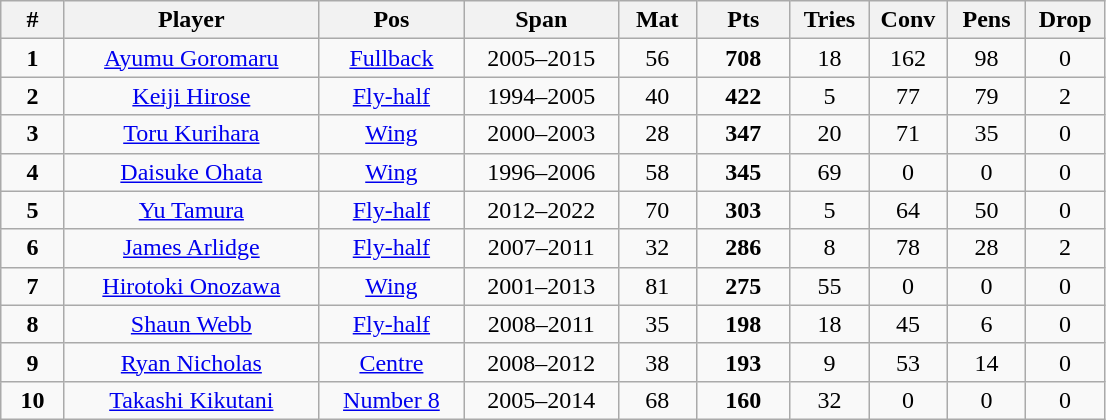<table class="wikitable" style="font-size:100%; text-align:center;">
<tr>
<th style="width:35px;">#</th>
<th style="width:162px;">Player</th>
<th style="width:90px;">Pos</th>
<th style="width:95px;">Span</th>
<th style="width:45px;">Mat</th>
<th style="width:55px;">Pts</th>
<th style="width:45px;">Tries</th>
<th style="width:45px;">Conv</th>
<th style="width:45px;">Pens</th>
<th style="width:45px;">Drop</th>
</tr>
<tr>
<td><strong>1</strong></td>
<td><a href='#'>Ayumu Goromaru</a></td>
<td><a href='#'>Fullback</a></td>
<td>2005–2015</td>
<td>56</td>
<td><strong>708</strong></td>
<td>18</td>
<td>162</td>
<td>98</td>
<td>0</td>
</tr>
<tr>
<td><strong>2</strong></td>
<td><a href='#'>Keiji Hirose</a></td>
<td><a href='#'>Fly-half</a></td>
<td>1994–2005</td>
<td>40</td>
<td><strong>422</strong></td>
<td>5</td>
<td>77</td>
<td>79</td>
<td>2</td>
</tr>
<tr>
<td><strong>3</strong></td>
<td><a href='#'>Toru Kurihara</a></td>
<td><a href='#'>Wing</a></td>
<td>2000–2003</td>
<td>28</td>
<td><strong>347</strong></td>
<td>20</td>
<td>71</td>
<td>35</td>
<td>0</td>
</tr>
<tr>
<td><strong>4</strong></td>
<td><a href='#'>Daisuke Ohata</a></td>
<td><a href='#'>Wing</a></td>
<td>1996–2006</td>
<td>58</td>
<td><strong>345</strong></td>
<td>69</td>
<td>0</td>
<td>0</td>
<td>0</td>
</tr>
<tr>
<td><strong>5</strong></td>
<td><a href='#'>Yu Tamura</a></td>
<td><a href='#'>Fly-half</a></td>
<td>2012–2022</td>
<td>70</td>
<td><strong>303</strong></td>
<td>5</td>
<td>64</td>
<td>50</td>
<td>0</td>
</tr>
<tr>
<td><strong>6</strong></td>
<td><a href='#'>James Arlidge</a></td>
<td><a href='#'>Fly-half</a></td>
<td>2007–2011</td>
<td>32</td>
<td><strong>286</strong></td>
<td>8</td>
<td>78</td>
<td>28</td>
<td>2</td>
</tr>
<tr>
<td><strong>7</strong></td>
<td><a href='#'>Hirotoki Onozawa</a></td>
<td><a href='#'>Wing</a></td>
<td>2001–2013</td>
<td>81</td>
<td><strong>275</strong></td>
<td>55</td>
<td>0</td>
<td>0</td>
<td>0</td>
</tr>
<tr>
<td><strong>8</strong></td>
<td><a href='#'>Shaun Webb</a></td>
<td><a href='#'>Fly-half</a></td>
<td>2008–2011</td>
<td>35</td>
<td><strong>198</strong></td>
<td>18</td>
<td>45</td>
<td>6</td>
<td>0</td>
</tr>
<tr>
<td><strong>9</strong></td>
<td><a href='#'>Ryan Nicholas</a></td>
<td><a href='#'>Centre</a></td>
<td>2008–2012</td>
<td>38</td>
<td><strong>193</strong></td>
<td>9</td>
<td>53</td>
<td>14</td>
<td>0</td>
</tr>
<tr>
<td><strong>10</strong></td>
<td><a href='#'>Takashi Kikutani</a></td>
<td><a href='#'>Number 8</a></td>
<td>2005–2014</td>
<td>68</td>
<td><strong>160</strong></td>
<td>32</td>
<td>0</td>
<td>0</td>
<td>0</td>
</tr>
</table>
